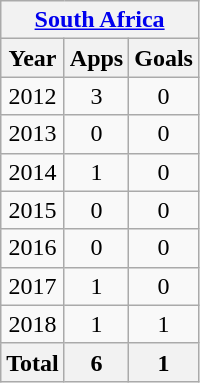<table class="wikitable" style="text-align:center">
<tr>
<th colspan=3><a href='#'>South Africa</a></th>
</tr>
<tr>
<th>Year</th>
<th>Apps</th>
<th>Goals</th>
</tr>
<tr>
<td>2012</td>
<td>3</td>
<td>0</td>
</tr>
<tr>
<td>2013</td>
<td>0</td>
<td>0</td>
</tr>
<tr>
<td>2014</td>
<td>1</td>
<td>0</td>
</tr>
<tr>
<td>2015</td>
<td>0</td>
<td>0</td>
</tr>
<tr>
<td>2016</td>
<td>0</td>
<td>0</td>
</tr>
<tr>
<td>2017</td>
<td>1</td>
<td>0</td>
</tr>
<tr>
<td>2018</td>
<td>1</td>
<td>1</td>
</tr>
<tr>
<th>Total</th>
<th>6</th>
<th>1</th>
</tr>
</table>
